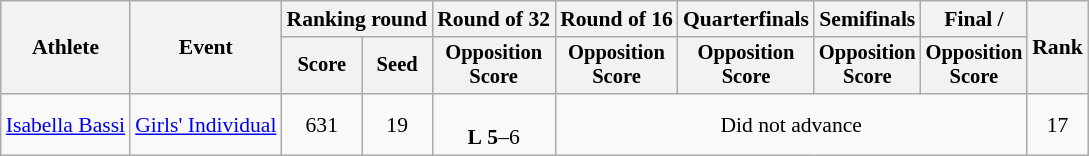<table class="wikitable" style="font-size:90%;">
<tr>
<th rowspan="2">Athlete</th>
<th rowspan="2">Event</th>
<th colspan="2">Ranking round</th>
<th>Round of 32</th>
<th>Round of 16</th>
<th>Quarterfinals</th>
<th>Semifinals</th>
<th>Final / </th>
<th rowspan=2>Rank</th>
</tr>
<tr style="font-size:95%">
<th>Score</th>
<th>Seed</th>
<th>Opposition<br>Score</th>
<th>Opposition<br>Score</th>
<th>Opposition<br>Score</th>
<th>Opposition<br>Score</th>
<th>Opposition<br>Score</th>
</tr>
<tr align=center>
<td align=left><a href='#'>Isabella Bassi</a></td>
<td><a href='#'>Girls' Individual</a></td>
<td>631</td>
<td>19</td>
<td><br><strong>L</strong> <strong>5</strong>–6</td>
<td colspan=4>Did not advance</td>
<td>17</td>
</tr>
</table>
